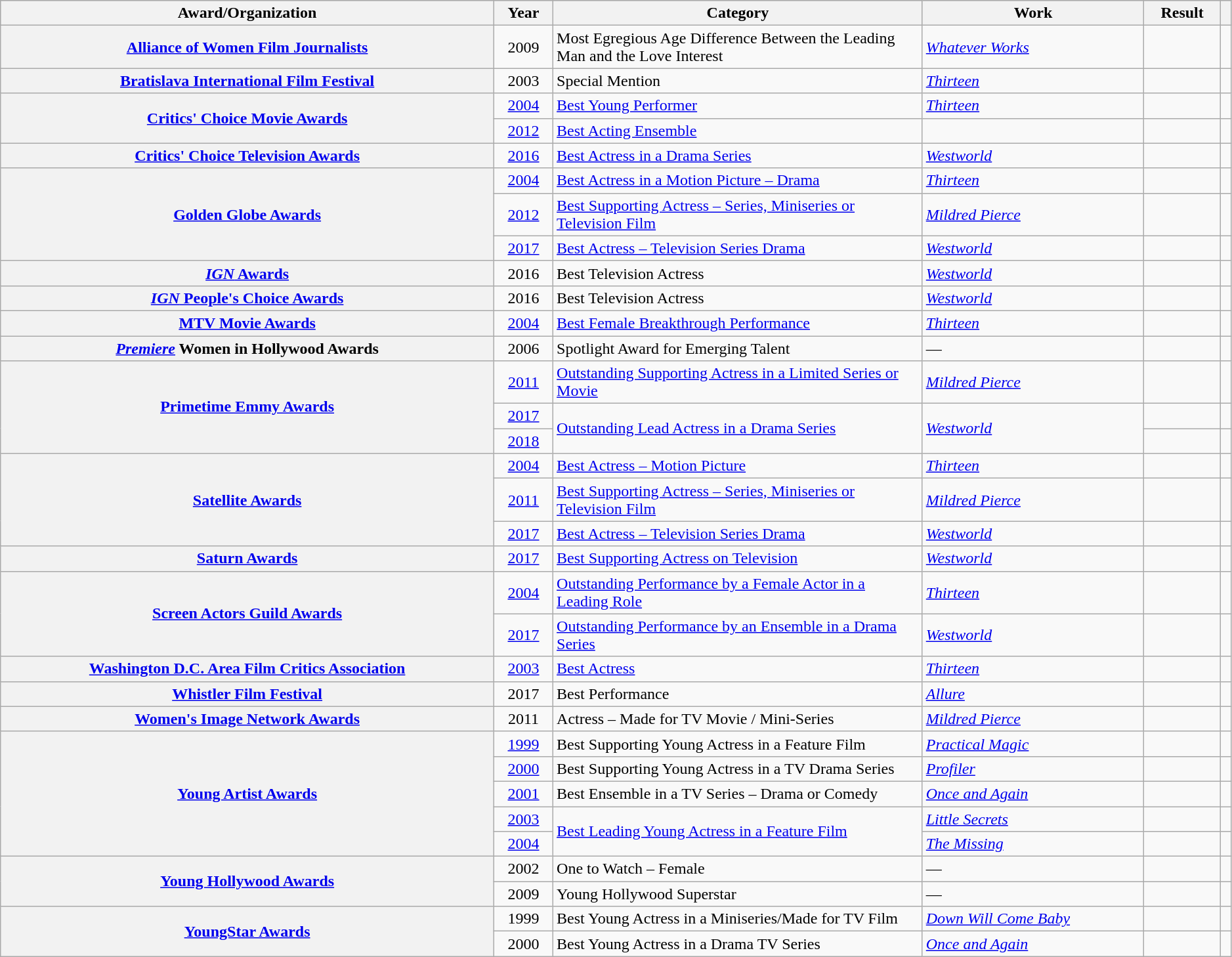<table class="wikitable plainrowheaders sortable" style="width:99%;">
<tr style="background:#ccc; text-align:center;">
<th scope="col">Award/Organization</th>
<th scope="col">Year</th>
<th scope="col" style="width: 30%;">Category</th>
<th scope="col" style="width: 18%;">Work</th>
<th scope="col">Result</th>
<th scope="col" class="unsortable"></th>
</tr>
<tr>
<th scope="row"><a href='#'>Alliance of Women Film Journalists</a></th>
<td style="text-align:center;">2009</td>
<td>Most Egregious Age Difference Between the Leading Man and the Love Interest</td>
<td><em><a href='#'>Whatever Works</a></em></td>
<td></td>
<td style="text-align:center;"></td>
</tr>
<tr>
<th scope="row"><a href='#'>Bratislava International Film Festival</a></th>
<td style="text-align:center;">2003</td>
<td>Special Mention</td>
<td><em><a href='#'>Thirteen</a></em></td>
<td></td>
<td style="text-align:center;"></td>
</tr>
<tr>
<th scope="row" rowspan="2"><a href='#'>Critics' Choice Movie Awards</a></th>
<td style="text-align:center;"><a href='#'>2004</a></td>
<td><a href='#'>Best Young Performer</a></td>
<td><em><a href='#'>Thirteen</a></em></td>
<td></td>
<td style="text-align:center;"></td>
</tr>
<tr>
<td style="text-align:center;"><a href='#'>2012</a></td>
<td><a href='#'>Best Acting Ensemble</a></td>
<td></td>
<td></td>
<td style="text-align:center;"></td>
</tr>
<tr>
<th scope="row"><a href='#'>Critics' Choice Television Awards</a></th>
<td style="text-align:center;"><a href='#'>2016</a></td>
<td><a href='#'>Best Actress in a Drama Series</a></td>
<td><em><a href='#'>Westworld</a></em></td>
<td></td>
<td style="text-align:center;"></td>
</tr>
<tr>
<th scope="row" rowspan="3"><a href='#'>Golden Globe Awards</a></th>
<td style="text-align:center;"><a href='#'>2004</a></td>
<td><a href='#'>Best Actress in a Motion Picture – Drama</a></td>
<td><em><a href='#'>Thirteen</a></em></td>
<td></td>
<td style="text-align:center;"></td>
</tr>
<tr>
<td style="text-align:center;"><a href='#'>2012</a></td>
<td><a href='#'>Best Supporting Actress – Series, Miniseries or Television Film</a></td>
<td><em><a href='#'>Mildred Pierce</a></em></td>
<td></td>
<td style="text-align:center;"></td>
</tr>
<tr>
<td style="text-align:center;"><a href='#'>2017</a></td>
<td><a href='#'>Best Actress – Television Series Drama</a></td>
<td><em><a href='#'>Westworld</a></em></td>
<td></td>
<td style="text-align:center;"></td>
</tr>
<tr>
<th scope="row"><a href='#'><em>IGN</em> Awards</a></th>
<td style="text-align:center;">2016</td>
<td>Best Television Actress</td>
<td><em><a href='#'>Westworld</a></em></td>
<td></td>
<td style="text-align:center;"></td>
</tr>
<tr>
<th scope="row"><a href='#'><em>IGN</em> People's Choice Awards</a></th>
<td style="text-align:center;">2016</td>
<td>Best Television Actress</td>
<td><em><a href='#'>Westworld</a></em></td>
<td></td>
<td style="text-align:center;"></td>
</tr>
<tr>
<th scope="row"><a href='#'>MTV Movie Awards</a></th>
<td style="text-align:center;"><a href='#'>2004</a></td>
<td><a href='#'>Best Female Breakthrough Performance</a></td>
<td><em><a href='#'>Thirteen</a></em></td>
<td></td>
<td style="text-align:center;"></td>
</tr>
<tr>
<th scope="row"><em><a href='#'>Premiere</a></em> Women in Hollywood Awards</th>
<td style="text-align:center;">2006</td>
<td>Spotlight Award for Emerging Talent</td>
<td>—</td>
<td></td>
<td style="text-align:center;"></td>
</tr>
<tr>
<th scope="row" rowspan="3"><a href='#'>Primetime Emmy Awards</a></th>
<td style="text-align:center;"><a href='#'>2011</a></td>
<td><a href='#'>Outstanding Supporting Actress in a Limited Series or Movie</a></td>
<td><em><a href='#'>Mildred Pierce</a></em></td>
<td></td>
<td style="text-align:center;"></td>
</tr>
<tr>
<td style="text-align:center;"><a href='#'>2017</a></td>
<td rowspan="2"><a href='#'>Outstanding Lead Actress in a Drama Series</a></td>
<td rowspan="2"><em><a href='#'>Westworld</a></em></td>
<td></td>
<td style="text-align:center;"></td>
</tr>
<tr>
<td style="text-align:center;"><a href='#'>2018</a></td>
<td></td>
<td style="text-align:center;"></td>
</tr>
<tr>
<th scope="row" rowspan="3"><a href='#'>Satellite Awards</a></th>
<td style="text-align:center;"><a href='#'>2004</a></td>
<td><a href='#'>Best Actress – Motion Picture</a></td>
<td><em><a href='#'>Thirteen</a></em></td>
<td></td>
<td style="text-align:center;"></td>
</tr>
<tr>
<td style="text-align:center;"><a href='#'>2011</a></td>
<td><a href='#'>Best Supporting Actress – Series, Miniseries or Television Film</a></td>
<td><em><a href='#'>Mildred Pierce</a></em></td>
<td></td>
<td style="text-align:center;"></td>
</tr>
<tr>
<td style="text-align:center;"><a href='#'>2017</a></td>
<td><a href='#'>Best Actress – Television Series Drama</a></td>
<td><em><a href='#'>Westworld</a></em></td>
<td></td>
<td style="text-align:center;"></td>
</tr>
<tr>
<th scope="row"><a href='#'>Saturn Awards</a></th>
<td style="text-align:center;"><a href='#'>2017</a></td>
<td><a href='#'>Best Supporting Actress on Television</a></td>
<td><em><a href='#'>Westworld</a></em></td>
<td></td>
<td style="text-align:center;"></td>
</tr>
<tr>
<th scope="row" rowspan="2"><a href='#'>Screen Actors Guild Awards</a></th>
<td style="text-align:center;"><a href='#'>2004</a></td>
<td><a href='#'>Outstanding Performance by a Female Actor in a Leading Role</a></td>
<td><em><a href='#'>Thirteen</a></em></td>
<td></td>
<td style="text-align:center;"></td>
</tr>
<tr>
<td style="text-align:center;"><a href='#'>2017</a></td>
<td><a href='#'>Outstanding Performance by an Ensemble in a Drama Series</a></td>
<td><em><a href='#'>Westworld</a></em></td>
<td></td>
<td style="text-align:center;"></td>
</tr>
<tr>
<th scope="row"><a href='#'>Washington D.C. Area Film Critics Association</a></th>
<td style="text-align:center;"><a href='#'>2003</a></td>
<td><a href='#'>Best Actress</a></td>
<td><em><a href='#'>Thirteen</a></em></td>
<td></td>
<td style="text-align:center;"></td>
</tr>
<tr>
<th scope="row"><a href='#'>Whistler Film Festival</a></th>
<td style="text-align:center;">2017</td>
<td>Best Performance</td>
<td><em><a href='#'>Allure</a></em></td>
<td></td>
<td style="text-align:center;"></td>
</tr>
<tr>
<th scope="row"><a href='#'>Women's Image Network Awards</a></th>
<td style="text-align:center;">2011</td>
<td>Actress – Made for TV Movie / Mini-Series</td>
<td><em><a href='#'>Mildred Pierce</a></em></td>
<td></td>
<td style="text-align:center;"></td>
</tr>
<tr>
<th scope="row" rowspan="5"><a href='#'>Young Artist Awards</a></th>
<td style="text-align:center;"><a href='#'>1999</a></td>
<td>Best Supporting Young Actress in a Feature Film</td>
<td><em><a href='#'>Practical Magic</a></em></td>
<td></td>
<td style="text-align:center;"></td>
</tr>
<tr>
<td style="text-align:center;"><a href='#'>2000</a></td>
<td>Best Supporting Young Actress in a TV Drama Series</td>
<td><em><a href='#'>Profiler</a></em></td>
<td></td>
<td style="text-align:center;"></td>
</tr>
<tr>
<td style="text-align:center;"><a href='#'>2001</a></td>
<td>Best Ensemble in a TV Series – Drama or Comedy</td>
<td><em><a href='#'>Once and Again</a></em></td>
<td></td>
<td style="text-align:center;"></td>
</tr>
<tr>
<td style="text-align:center;"><a href='#'>2003</a></td>
<td rowspan="2"><a href='#'>Best Leading Young Actress in a Feature Film</a></td>
<td><em><a href='#'>Little Secrets</a></em></td>
<td></td>
<td style="text-align:center;"></td>
</tr>
<tr>
<td style="text-align:center;"><a href='#'>2004</a></td>
<td><em><a href='#'>The Missing</a></em></td>
<td></td>
<td style="text-align:center;"></td>
</tr>
<tr>
<th scope="row" rowspan="2"><a href='#'>Young Hollywood Awards</a></th>
<td style="text-align:center;">2002</td>
<td>One to Watch – Female</td>
<td>—</td>
<td></td>
<td style="text-align:center;"></td>
</tr>
<tr>
<td style="text-align:center;">2009</td>
<td>Young Hollywood Superstar</td>
<td>—</td>
<td></td>
<td style="text-align:center;"></td>
</tr>
<tr>
<th scope="row" rowspan="2"><a href='#'>YoungStar Awards</a></th>
<td style="text-align:center;">1999</td>
<td>Best Young Actress in a Miniseries/Made for TV Film</td>
<td><em><a href='#'>Down Will Come Baby</a></em></td>
<td></td>
<td style="text-align:center;"></td>
</tr>
<tr>
<td style="text-align:center;">2000</td>
<td>Best Young Actress in a Drama TV Series</td>
<td><em><a href='#'>Once and Again</a></em></td>
<td></td>
<td style="text-align:center;"></td>
</tr>
</table>
